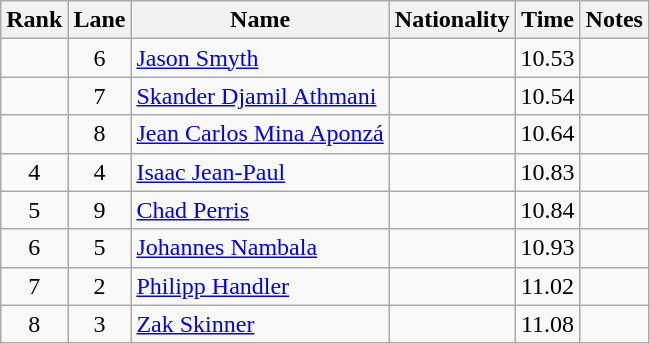<table class="wikitable sortable" style="text-align:center">
<tr>
<th>Rank</th>
<th>Lane</th>
<th>Name</th>
<th>Nationality</th>
<th>Time</th>
<th>Notes</th>
</tr>
<tr>
<td></td>
<td>6</td>
<td align="left"><a href='#'>Jason Smyth</a></td>
<td align="left"></td>
<td>10.53</td>
<td></td>
</tr>
<tr>
<td></td>
<td>7</td>
<td align="left"><a href='#'>Skander Djamil Athmani</a></td>
<td align="left"></td>
<td>10.54</td>
<td></td>
</tr>
<tr>
<td></td>
<td>8</td>
<td align="left"><a href='#'>Jean Carlos Mina Aponzá</a></td>
<td align="left"></td>
<td>10.64</td>
<td></td>
</tr>
<tr>
<td>4</td>
<td>4</td>
<td align="left"><a href='#'>Isaac Jean-Paul</a></td>
<td align="left"></td>
<td>10.83</td>
<td></td>
</tr>
<tr>
<td>5</td>
<td>9</td>
<td align="left"><a href='#'>Chad Perris</a></td>
<td align="left"></td>
<td>10.84</td>
<td></td>
</tr>
<tr>
<td>6</td>
<td>5</td>
<td align="left"><a href='#'>Johannes Nambala</a></td>
<td align="left"></td>
<td>10.93</td>
<td></td>
</tr>
<tr>
<td>7</td>
<td>2</td>
<td align="left"><a href='#'>Philipp Handler</a></td>
<td align="left"></td>
<td>11.02</td>
<td></td>
</tr>
<tr>
<td>8</td>
<td>3</td>
<td align="left"><a href='#'>Zak Skinner</a></td>
<td align="left"></td>
<td>11.08</td>
<td></td>
</tr>
</table>
